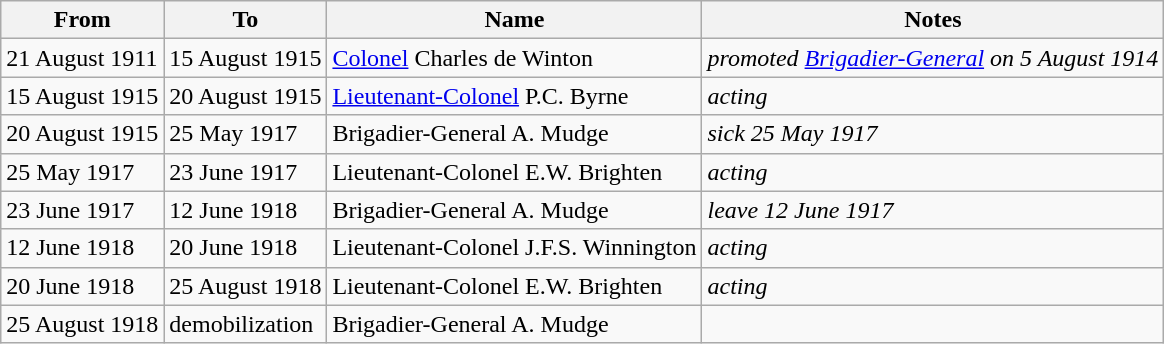<table class="wikitable">
<tr>
<th>From</th>
<th>To</th>
<th>Name</th>
<th>Notes</th>
</tr>
<tr>
<td>21 August 1911</td>
<td>15 August 1915</td>
<td><a href='#'>Colonel</a> Charles de Winton</td>
<td><em>promoted <a href='#'>Brigadier-General</a> on 5 August 1914</em></td>
</tr>
<tr>
<td>15 August 1915</td>
<td>20 August 1915</td>
<td><a href='#'>Lieutenant-Colonel</a> P.C. Byrne</td>
<td><em>acting</em></td>
</tr>
<tr>
<td>20 August 1915</td>
<td>25 May 1917</td>
<td>Brigadier-General A. Mudge</td>
<td><em>sick 25 May 1917</em></td>
</tr>
<tr>
<td>25 May 1917</td>
<td>23 June 1917</td>
<td>Lieutenant-Colonel E.W. Brighten</td>
<td><em>acting</em></td>
</tr>
<tr>
<td>23 June 1917</td>
<td>12 June 1918</td>
<td>Brigadier-General A. Mudge</td>
<td><em>leave 12 June 1917</em></td>
</tr>
<tr>
<td>12 June 1918</td>
<td>20 June 1918</td>
<td>Lieutenant-Colonel J.F.S. Winnington</td>
<td><em>acting</em></td>
</tr>
<tr>
<td>20 June 1918</td>
<td>25 August 1918</td>
<td>Lieutenant-Colonel E.W. Brighten</td>
<td><em>acting</em></td>
</tr>
<tr>
<td>25 August 1918</td>
<td>demobilization</td>
<td>Brigadier-General A. Mudge</td>
<td></td>
</tr>
</table>
